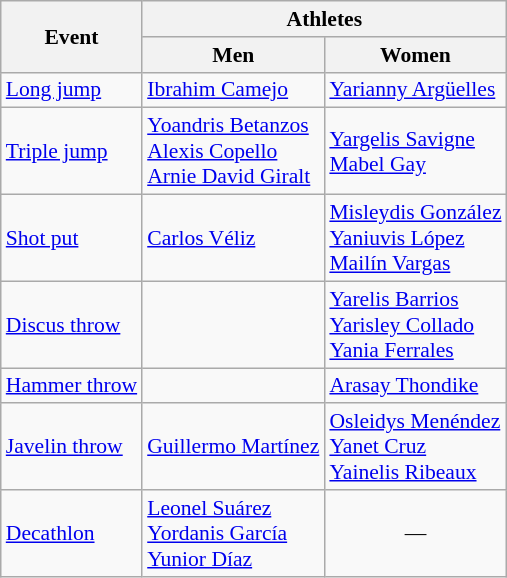<table class=wikitable style="font-size:90%">
<tr>
<th rowspan=2>Event</th>
<th colspan=2>Athletes</th>
</tr>
<tr>
<th>Men</th>
<th>Women</th>
</tr>
<tr>
<td><a href='#'>Long jump</a></td>
<td><a href='#'>Ibrahim Camejo</a></td>
<td><a href='#'>Yarianny Argüelles</a></td>
</tr>
<tr>
<td><a href='#'>Triple jump</a></td>
<td><a href='#'>Yoandris Betanzos</a><br><a href='#'>Alexis Copello</a><br><a href='#'>Arnie David Giralt</a></td>
<td><a href='#'>Yargelis Savigne</a><br><a href='#'>Mabel Gay</a></td>
</tr>
<tr>
<td><a href='#'>Shot put</a></td>
<td><a href='#'>Carlos Véliz</a></td>
<td><a href='#'>Misleydis González</a><br><a href='#'>Yaniuvis López</a><br><a href='#'>Mailín Vargas</a></td>
</tr>
<tr>
<td><a href='#'>Discus throw</a></td>
<td></td>
<td><a href='#'>Yarelis Barrios</a><br><a href='#'>Yarisley Collado</a><br><a href='#'>Yania Ferrales</a></td>
</tr>
<tr>
<td><a href='#'>Hammer throw</a></td>
<td></td>
<td><a href='#'>Arasay Thondike</a></td>
</tr>
<tr>
<td><a href='#'>Javelin throw</a></td>
<td><a href='#'>Guillermo Martínez</a></td>
<td><a href='#'>Osleidys Menéndez</a><br><a href='#'>Yanet Cruz</a><br><a href='#'>Yainelis Ribeaux</a></td>
</tr>
<tr>
<td><a href='#'>Decathlon</a></td>
<td><a href='#'>Leonel Suárez</a><br><a href='#'>Yordanis García</a><br><a href='#'>Yunior Díaz</a></td>
<td align=center>—</td>
</tr>
</table>
